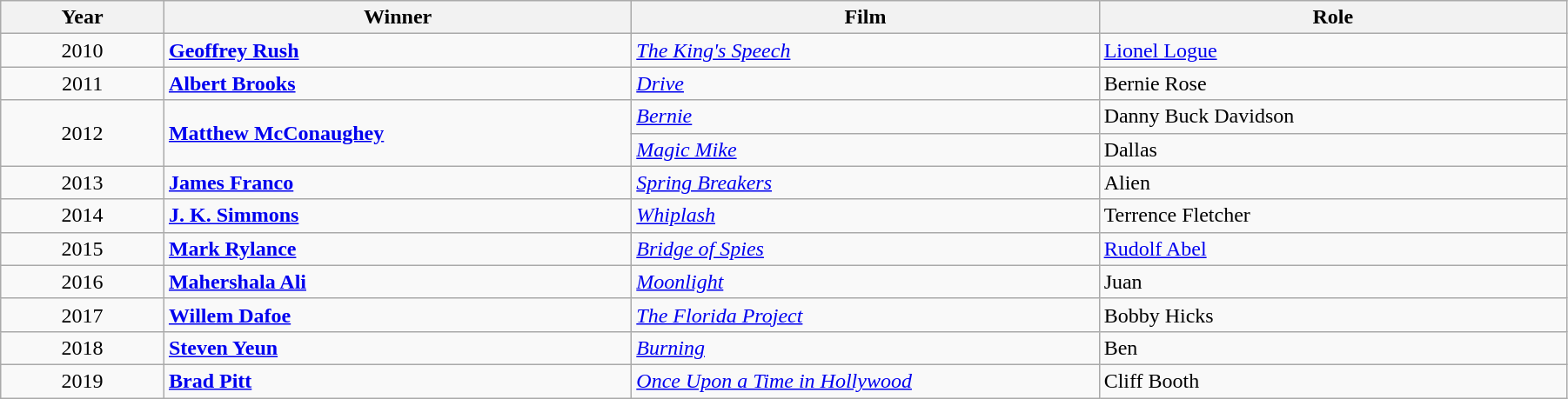<table class="wikitable" width="95%" cellpadding="5">
<tr>
<th width="100"><strong>Year</strong></th>
<th width="300"><strong>Winner</strong></th>
<th width="300"><strong>Film</strong></th>
<th width="300"><strong>Role</strong></th>
</tr>
<tr>
<td style="text-align:center;">2010</td>
<td><strong><a href='#'>Geoffrey Rush</a></strong></td>
<td><em><a href='#'>The King's Speech</a></em></td>
<td><a href='#'>Lionel Logue</a></td>
</tr>
<tr>
<td style="text-align:center;">2011</td>
<td><strong><a href='#'>Albert Brooks</a></strong></td>
<td><em><a href='#'>Drive</a></em></td>
<td>Bernie Rose</td>
</tr>
<tr>
<td rowspan="2" style="text-align:center;">2012</td>
<td rowspan="2"><strong><a href='#'>Matthew McConaughey</a></strong></td>
<td><em><a href='#'>Bernie</a></em></td>
<td>Danny Buck Davidson</td>
</tr>
<tr>
<td><em><a href='#'>Magic Mike</a></em></td>
<td>Dallas</td>
</tr>
<tr>
<td style="text-align:center;">2013</td>
<td><strong><a href='#'>James Franco</a></strong></td>
<td><em><a href='#'>Spring Breakers</a></em></td>
<td>Alien</td>
</tr>
<tr>
<td style="text-align:center;">2014</td>
<td><strong><a href='#'>J. K. Simmons</a></strong></td>
<td><em><a href='#'>Whiplash</a></em></td>
<td>Terrence Fletcher</td>
</tr>
<tr>
<td style="text-align:center;">2015</td>
<td><strong><a href='#'>Mark Rylance</a></strong></td>
<td><em><a href='#'>Bridge of Spies</a></em></td>
<td><a href='#'>Rudolf Abel</a></td>
</tr>
<tr>
<td style="text-align:center;">2016</td>
<td><strong><a href='#'>Mahershala Ali</a></strong></td>
<td><em><a href='#'>Moonlight</a></em></td>
<td>Juan </td>
</tr>
<tr>
<td style="text-align:center;">2017</td>
<td><strong><a href='#'>Willem Dafoe</a></strong></td>
<td><em><a href='#'>The Florida Project</a></em></td>
<td>Bobby Hicks </td>
</tr>
<tr>
<td style="text-align:center;">2018</td>
<td><strong><a href='#'>Steven Yeun</a></strong></td>
<td><em><a href='#'>Burning</a></em></td>
<td>Ben</td>
</tr>
<tr>
<td style="text-align:center;">2019</td>
<td><strong><a href='#'>Brad Pitt</a></strong></td>
<td><em><a href='#'>Once Upon a Time in Hollywood</a></em></td>
<td>Cliff Booth </td>
</tr>
</table>
